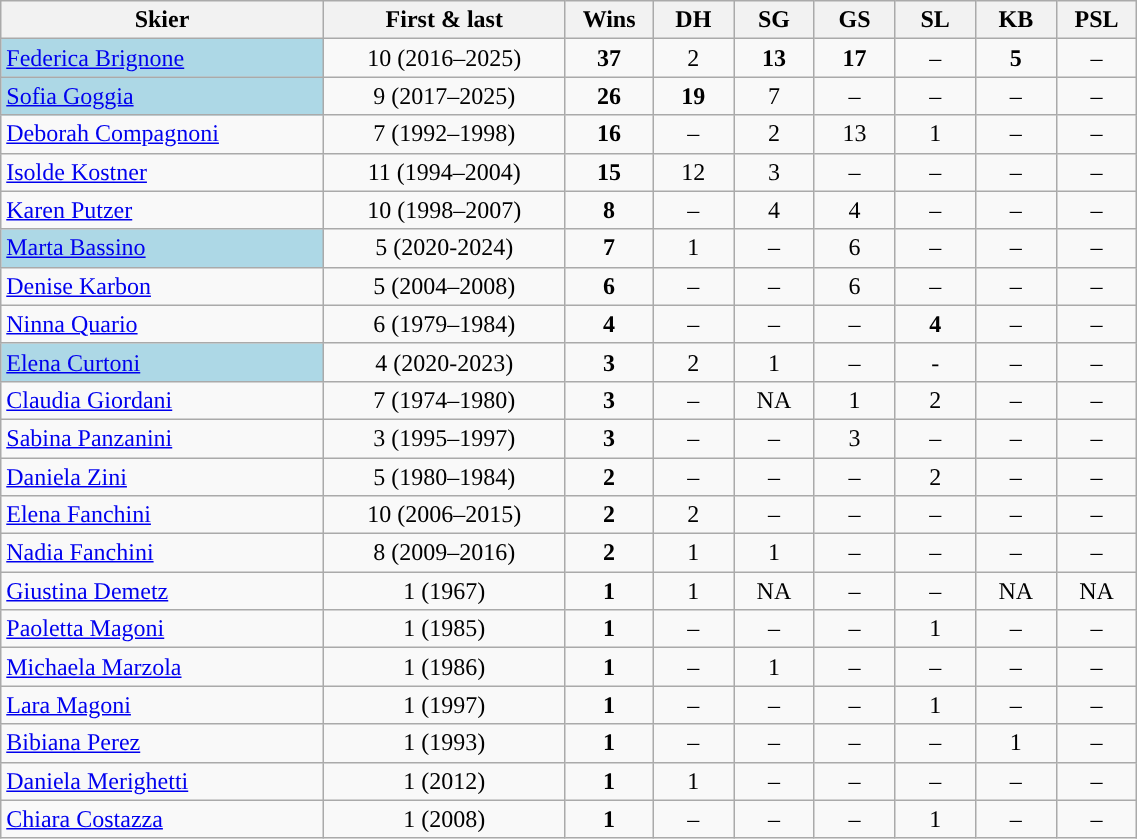<table class="wikitable sortable" width=60% style="font-size:100%; text-align:center;">
<tr>
<th style="width:20%">Skier</th>
<th style="width:15%">First & last</th>
<th style="width:5%">Wins</th>
<th style="width:5%">DH</th>
<th style="width:5%">SG</th>
<th style="width:5%">GS</th>
<th style="width:5%">SL</th>
<th style="width:5%">KB</th>
<th style="width:5%">PSL</th>
</tr>
<tr>
<td bgcolor=lightblue align=left><a href='#'>Federica Brignone</a></td>
<td>10 (2016–2025)</td>
<td><strong>37</strong></td>
<td>2</td>
<td><strong>13</strong></td>
<td><strong>17</strong></td>
<td>–</td>
<td><strong>5</strong></td>
<td>–</td>
</tr>
<tr>
<td bgcolor="lightblue" align="left"><a href='#'>Sofia Goggia</a></td>
<td>9 (2017–2025)</td>
<td><strong>26</strong></td>
<td><strong>19</strong></td>
<td>7</td>
<td>–</td>
<td>–</td>
<td>–</td>
<td>–</td>
</tr>
<tr>
<td align=left><a href='#'>Deborah Compagnoni</a></td>
<td>7 (1992–1998)</td>
<td><strong>16</strong></td>
<td>–</td>
<td>2</td>
<td>13</td>
<td>1</td>
<td>–</td>
<td>–</td>
</tr>
<tr>
<td align=left><a href='#'>Isolde Kostner</a></td>
<td>11 (1994–2004)</td>
<td><strong>15</strong></td>
<td>12</td>
<td>3</td>
<td>–</td>
<td>–</td>
<td>–</td>
<td>–</td>
</tr>
<tr>
<td align=left><a href='#'>Karen Putzer</a></td>
<td>10 (1998–2007)</td>
<td><strong>8</strong></td>
<td>–</td>
<td>4</td>
<td>4</td>
<td>–</td>
<td>–</td>
<td>–</td>
</tr>
<tr>
<td bgcolor=lightblue align=left><a href='#'>Marta Bassino</a></td>
<td>5 (2020-2024)</td>
<td><strong>7</strong></td>
<td>1</td>
<td>–</td>
<td>6</td>
<td>–</td>
<td>–</td>
<td>–</td>
</tr>
<tr>
<td align=left><a href='#'>Denise Karbon</a></td>
<td>5 (2004–2008)</td>
<td><strong>6</strong></td>
<td>–</td>
<td>–</td>
<td>6</td>
<td>–</td>
<td>–</td>
<td>–</td>
</tr>
<tr>
<td align=left><a href='#'>Ninna Quario</a></td>
<td>6 (1979–1984)</td>
<td><strong>4</strong></td>
<td>–</td>
<td>–</td>
<td>–</td>
<td><strong>4</strong></td>
<td>–</td>
<td>–</td>
</tr>
<tr>
<td bgcolor=lightblue align=left><a href='#'>Elena Curtoni</a></td>
<td>4 (2020-2023)</td>
<td><strong>3</strong></td>
<td>2</td>
<td>1</td>
<td>–</td>
<td>-</td>
<td>–</td>
<td>–</td>
</tr>
<tr>
<td align=left><a href='#'>Claudia Giordani</a></td>
<td>7 (1974–1980)</td>
<td><strong>3</strong></td>
<td>–</td>
<td>NA</td>
<td>1</td>
<td>2</td>
<td>–</td>
<td>–</td>
</tr>
<tr>
<td align=left><a href='#'>Sabina Panzanini</a></td>
<td>3 (1995–1997)</td>
<td><strong>3</strong></td>
<td>–</td>
<td>–</td>
<td>3</td>
<td>–</td>
<td>–</td>
<td>–</td>
</tr>
<tr>
<td align=left><a href='#'>Daniela Zini</a></td>
<td>5 (1980–1984)</td>
<td><strong>2</strong></td>
<td>–</td>
<td>–</td>
<td>–</td>
<td>2</td>
<td>–</td>
<td>–</td>
</tr>
<tr>
<td align=left><a href='#'>Elena Fanchini</a></td>
<td>10 (2006–2015)</td>
<td><strong>2</strong></td>
<td>2</td>
<td>–</td>
<td>–</td>
<td>–</td>
<td>–</td>
<td>–</td>
</tr>
<tr>
<td align=left><a href='#'>Nadia Fanchini</a></td>
<td>8 (2009–2016)</td>
<td><strong>2</strong></td>
<td>1</td>
<td>1</td>
<td>–</td>
<td>–</td>
<td>–</td>
<td>–</td>
</tr>
<tr>
<td align=left><a href='#'>Giustina Demetz</a></td>
<td>1 (1967)</td>
<td><strong>1</strong></td>
<td>1</td>
<td>NA</td>
<td>–</td>
<td>–</td>
<td>NA</td>
<td>NA</td>
</tr>
<tr>
<td align=left><a href='#'>Paoletta Magoni</a></td>
<td>1 (1985)</td>
<td><strong>1</strong></td>
<td>–</td>
<td>–</td>
<td>–</td>
<td>1</td>
<td>–</td>
<td>–</td>
</tr>
<tr>
<td align=left><a href='#'>Michaela Marzola</a></td>
<td>1 (1986)</td>
<td><strong>1</strong></td>
<td>–</td>
<td>1</td>
<td>–</td>
<td>–</td>
<td>–</td>
<td>–</td>
</tr>
<tr>
<td align=left><a href='#'>Lara Magoni</a></td>
<td>1 (1997)</td>
<td><strong>1</strong></td>
<td>–</td>
<td>–</td>
<td>–</td>
<td>1</td>
<td>–</td>
<td>–</td>
</tr>
<tr>
<td align=left><a href='#'>Bibiana Perez</a></td>
<td>1 (1993)</td>
<td><strong>1</strong></td>
<td>–</td>
<td>–</td>
<td>–</td>
<td>–</td>
<td>1</td>
<td>–</td>
</tr>
<tr>
<td align=left><a href='#'>Daniela Merighetti</a></td>
<td>1 (2012)</td>
<td><strong>1</strong></td>
<td>1</td>
<td>–</td>
<td>–</td>
<td>–</td>
<td>–</td>
<td>–</td>
</tr>
<tr>
<td align=left><a href='#'>Chiara Costazza</a></td>
<td>1 (2008)</td>
<td><strong>1</strong></td>
<td>–</td>
<td>–</td>
<td>–</td>
<td>1</td>
<td>–</td>
<td>–</td>
</tr>
</table>
